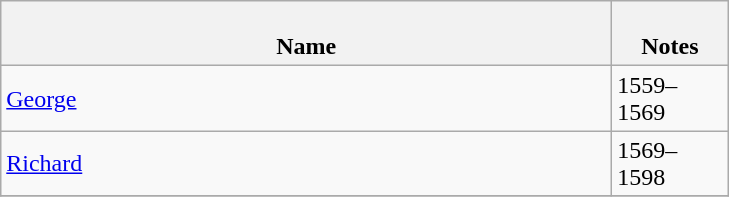<table class="wikitable">
<tr>
<th width=400px><br>Name</th>
<th width=70px><br>Notes</th>
</tr>
<tr>
<td><a href='#'>George</a></td>
<td>1559–1569</td>
</tr>
<tr>
<td><a href='#'>Richard</a></td>
<td>1569–1598</td>
</tr>
<tr>
</tr>
</table>
